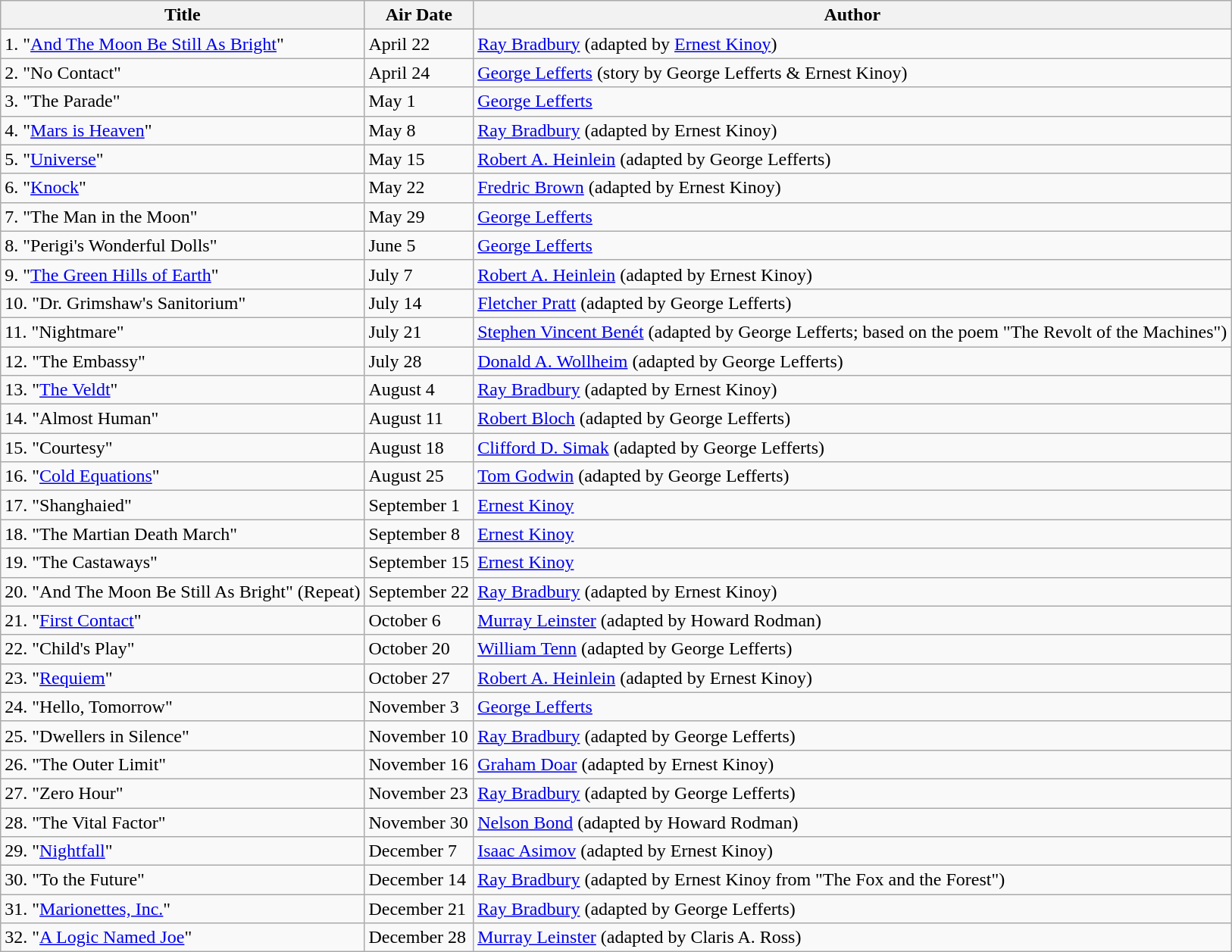<table class="wikitable">
<tr>
<th>Title</th>
<th>Air Date</th>
<th>Author</th>
</tr>
<tr>
<td>1. "<a href='#'>And The Moon Be Still As Bright</a>"</td>
<td>April 22</td>
<td><a href='#'>Ray Bradbury</a> (adapted by <a href='#'>Ernest Kinoy</a>)</td>
</tr>
<tr>
<td>2. "No Contact"</td>
<td>April 24</td>
<td><a href='#'>George Lefferts</a> (story by George Lefferts & Ernest Kinoy)</td>
</tr>
<tr>
<td>3. "The Parade"</td>
<td>May 1</td>
<td><a href='#'>George Lefferts</a></td>
</tr>
<tr>
<td>4. "<a href='#'>Mars is Heaven</a>"</td>
<td>May 8</td>
<td><a href='#'>Ray Bradbury</a> (adapted by Ernest Kinoy)</td>
</tr>
<tr>
<td>5. "<a href='#'>Universe</a>"</td>
<td>May 15</td>
<td><a href='#'>Robert A. Heinlein</a> (adapted by George Lefferts)</td>
</tr>
<tr>
<td>6. "<a href='#'>Knock</a>"</td>
<td>May 22</td>
<td><a href='#'>Fredric Brown</a> (adapted by Ernest Kinoy)</td>
</tr>
<tr>
<td>7. "The Man in the Moon"</td>
<td>May 29</td>
<td><a href='#'>George Lefferts</a></td>
</tr>
<tr>
<td>8. "Perigi's Wonderful Dolls"</td>
<td>June 5</td>
<td><a href='#'>George Lefferts</a></td>
</tr>
<tr>
<td>9. "<a href='#'>The Green Hills of Earth</a>"</td>
<td>July 7</td>
<td><a href='#'>Robert A. Heinlein</a> (adapted by Ernest Kinoy)</td>
</tr>
<tr>
<td>10. "Dr. Grimshaw's Sanitorium"</td>
<td>July 14</td>
<td><a href='#'>Fletcher Pratt</a> (adapted by George Lefferts)</td>
</tr>
<tr>
<td>11. "Nightmare"</td>
<td>July 21</td>
<td><a href='#'>Stephen Vincent Benét</a> (adapted by George Lefferts; based on the poem "The Revolt of the Machines")</td>
</tr>
<tr>
<td>12. "The Embassy"</td>
<td>July 28</td>
<td><a href='#'>Donald A. Wollheim</a> (adapted by George Lefferts)</td>
</tr>
<tr>
<td>13. "<a href='#'>The Veldt</a>"</td>
<td>August 4</td>
<td><a href='#'>Ray Bradbury</a> (adapted by Ernest Kinoy)</td>
</tr>
<tr>
<td>14. "Almost Human"</td>
<td>August 11</td>
<td><a href='#'>Robert Bloch</a> (adapted by George Lefferts)</td>
</tr>
<tr>
<td>15. "Courtesy"</td>
<td>August 18</td>
<td><a href='#'>Clifford D. Simak</a> (adapted by George Lefferts)</td>
</tr>
<tr>
<td>16. "<a href='#'>Cold Equations</a>"</td>
<td>August 25</td>
<td><a href='#'>Tom Godwin</a> (adapted by George Lefferts)</td>
</tr>
<tr>
<td>17. "Shanghaied"</td>
<td>September 1</td>
<td><a href='#'>Ernest Kinoy</a></td>
</tr>
<tr>
<td>18. "The Martian Death March"</td>
<td>September 8</td>
<td><a href='#'>Ernest Kinoy</a></td>
</tr>
<tr>
<td>19. "The Castaways"</td>
<td>September 15</td>
<td><a href='#'>Ernest Kinoy</a></td>
</tr>
<tr>
<td>20. "And The Moon Be Still As Bright" (Repeat)</td>
<td>September 22</td>
<td><a href='#'>Ray Bradbury</a> (adapted by Ernest Kinoy)</td>
</tr>
<tr>
<td>21. "<a href='#'>First Contact</a>"</td>
<td>October 6</td>
<td><a href='#'>Murray Leinster</a> (adapted by Howard Rodman)</td>
</tr>
<tr>
<td>22. "Child's Play"</td>
<td>October 20</td>
<td><a href='#'>William Tenn</a> (adapted by George Lefferts)</td>
</tr>
<tr>
<td>23. "<a href='#'>Requiem</a>"</td>
<td>October 27</td>
<td><a href='#'>Robert A. Heinlein</a> (adapted by Ernest Kinoy)</td>
</tr>
<tr>
<td>24. "Hello, Tomorrow"</td>
<td>November 3</td>
<td><a href='#'>George Lefferts</a></td>
</tr>
<tr>
<td>25. "Dwellers in Silence"</td>
<td>November 10</td>
<td><a href='#'>Ray Bradbury</a> (adapted by George Lefferts)</td>
</tr>
<tr>
<td>26. "The Outer Limit"</td>
<td>November 16</td>
<td><a href='#'>Graham Doar</a> (adapted by Ernest Kinoy)</td>
</tr>
<tr>
<td>27. "Zero Hour"</td>
<td>November 23</td>
<td><a href='#'>Ray Bradbury</a> (adapted by George Lefferts)</td>
</tr>
<tr>
<td>28. "The Vital Factor"</td>
<td>November 30</td>
<td><a href='#'>Nelson Bond</a> (adapted by Howard Rodman)</td>
</tr>
<tr>
<td>29. "<a href='#'>Nightfall</a>"</td>
<td>December 7</td>
<td><a href='#'>Isaac Asimov</a> (adapted by Ernest Kinoy)</td>
</tr>
<tr>
<td>30. "To the Future"</td>
<td>December 14</td>
<td><a href='#'>Ray Bradbury</a> (adapted by Ernest Kinoy from "The Fox and the Forest")</td>
</tr>
<tr>
<td>31. "<a href='#'>Marionettes, Inc.</a>"</td>
<td>December 21</td>
<td><a href='#'>Ray Bradbury</a> (adapted by George Lefferts)</td>
</tr>
<tr>
<td>32. "<a href='#'>A Logic Named Joe</a>"</td>
<td>December 28</td>
<td><a href='#'>Murray Leinster</a> (adapted by Claris A. Ross)</td>
</tr>
</table>
